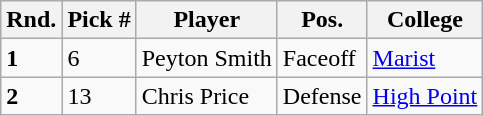<table class="wikitable">
<tr>
<th>Rnd.</th>
<th>Pick #</th>
<th>Player</th>
<th>Pos.</th>
<th>College</th>
</tr>
<tr>
<td><strong>1</strong></td>
<td>6</td>
<td>Peyton Smith</td>
<td>Faceoff</td>
<td><a href='#'>Marist</a></td>
</tr>
<tr>
<td><strong>2</strong></td>
<td>13</td>
<td>Chris Price</td>
<td>Defense</td>
<td><a href='#'>High Point</a></td>
</tr>
</table>
